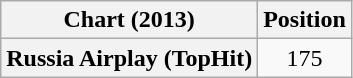<table class="wikitable plainrowheaders" style="text-align:center;">
<tr>
<th scope="col">Chart (2013)</th>
<th scope="col">Position</th>
</tr>
<tr>
<th scope="row">Russia Airplay (TopHit)</th>
<td>175</td>
</tr>
</table>
